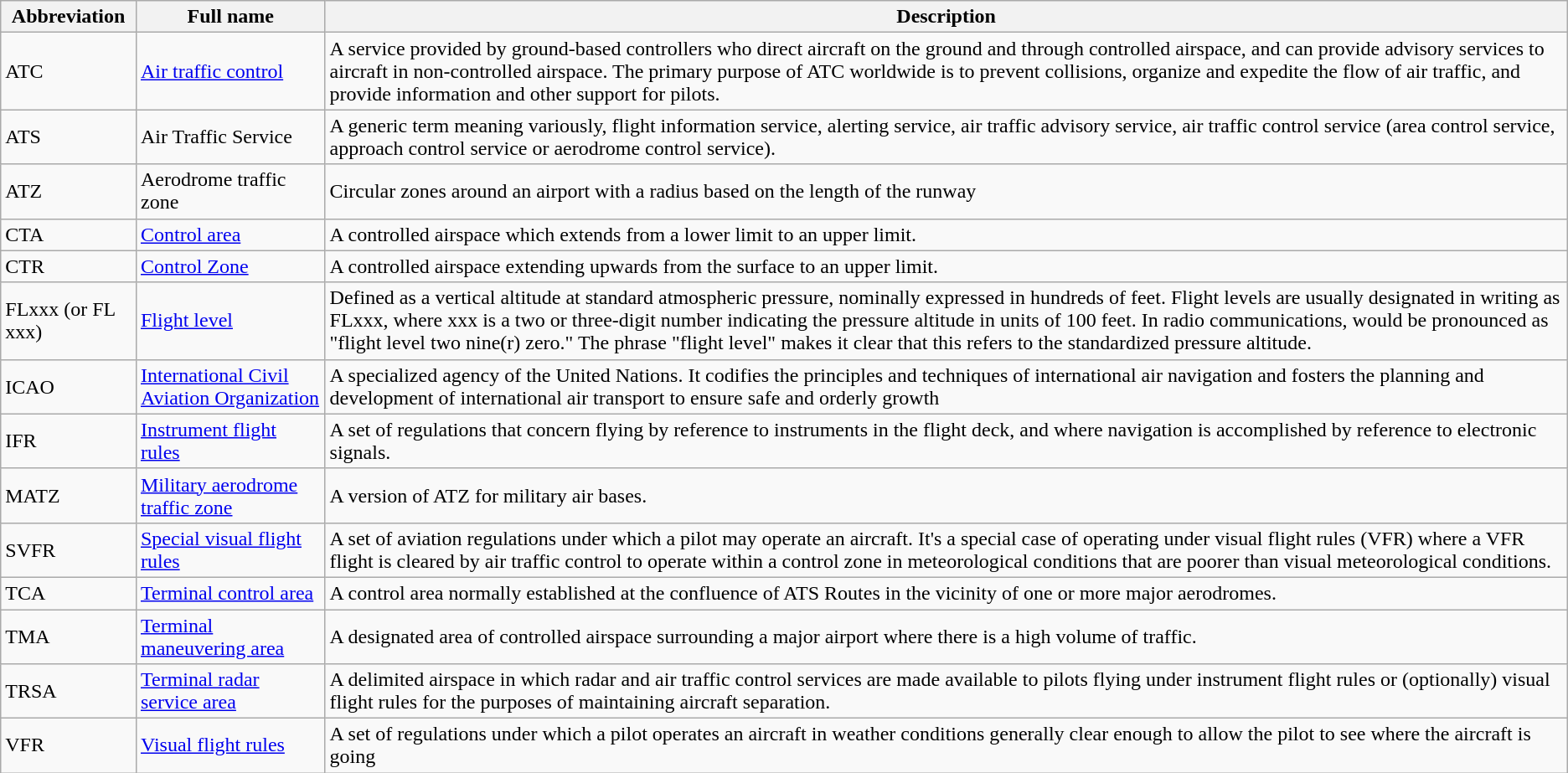<table class="wikitable">
<tr>
<th>Abbreviation</th>
<th>Full name</th>
<th>Description</th>
</tr>
<tr>
<td>ATC</td>
<td><a href='#'>Air traffic control</a></td>
<td>A service provided by ground-based controllers who direct aircraft on the ground and through controlled airspace, and can provide advisory services to aircraft in non-controlled airspace. The primary purpose of ATC worldwide is to prevent collisions, organize and expedite the flow of air traffic, and provide information and other support for pilots.</td>
</tr>
<tr>
<td>ATS</td>
<td>Air Traffic Service</td>
<td>A generic term meaning variously, flight information service, alerting service, air traffic advisory service, air traffic control service (area control service, approach control service or aerodrome control service).</td>
</tr>
<tr>
<td>ATZ</td>
<td>Aerodrome traffic zone</td>
<td>Circular zones around an airport with a radius based on the length of the runway</td>
</tr>
<tr>
<td>CTA</td>
<td><a href='#'>Control area</a></td>
<td>A controlled airspace which extends from a lower limit to an upper limit.</td>
</tr>
<tr>
<td>CTR</td>
<td><a href='#'>Control Zone</a></td>
<td>A controlled airspace extending upwards from the surface to an upper limit.</td>
</tr>
<tr>
<td>FLxxx (or FL xxx)</td>
<td><a href='#'>Flight level</a></td>
<td>Defined as a vertical altitude at standard atmospheric pressure, nominally expressed in hundreds of feet. Flight levels are usually designated in writing as FLxxx, where xxx is a two or three-digit number indicating the pressure altitude in units of 100 feet. In radio communications,  would be pronounced as "flight level two nine(r) zero." The phrase "flight level" makes it clear that this refers to the standardized pressure altitude.</td>
</tr>
<tr>
<td>ICAO</td>
<td><a href='#'>International Civil Aviation Organization</a></td>
<td>A specialized agency of the United Nations. It codifies the principles and techniques of international air navigation and fosters the planning and development of international air transport to ensure safe and orderly growth</td>
</tr>
<tr>
<td>IFR</td>
<td><a href='#'>Instrument flight rules</a></td>
<td>A set of regulations that concern flying by reference to instruments in the flight deck, and where navigation is accomplished by reference to electronic signals.</td>
</tr>
<tr>
<td>MATZ</td>
<td><a href='#'>Military aerodrome traffic zone</a></td>
<td>A version of ATZ for military air bases.</td>
</tr>
<tr>
<td>SVFR</td>
<td><a href='#'>Special visual flight rules</a></td>
<td>A set of aviation regulations under which a pilot may operate an aircraft. It's a special case of operating under visual flight rules (VFR) where a VFR flight is cleared by air traffic control to operate within a control zone in meteorological conditions that are poorer than visual meteorological conditions.</td>
</tr>
<tr>
<td>TCA</td>
<td><a href='#'>Terminal control area</a></td>
<td>A control area normally established at the confluence of ATS Routes in the vicinity of one or more major aerodromes.</td>
</tr>
<tr>
<td>TMA</td>
<td><a href='#'>Terminal maneuvering area</a></td>
<td>A designated area of controlled airspace surrounding a major airport where there is a high volume of traffic.</td>
</tr>
<tr>
<td>TRSA</td>
<td><a href='#'>Terminal radar service area</a></td>
<td>A delimited airspace in which radar and air traffic control services are made available to pilots flying under instrument flight rules or (optionally) visual flight rules for the purposes of maintaining aircraft separation.</td>
</tr>
<tr>
<td>VFR</td>
<td><a href='#'>Visual flight rules</a></td>
<td>A set of regulations under which a pilot operates an aircraft in weather conditions generally clear enough to allow the pilot to see where the aircraft is going</td>
</tr>
</table>
